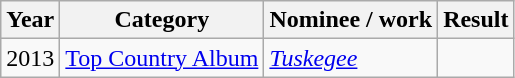<table class="wikitable">
<tr>
<th>Year</th>
<th>Category</th>
<th>Nominee / work</th>
<th>Result</th>
</tr>
<tr>
<td>2013</td>
<td><a href='#'>Top Country Album</a></td>
<td><em><a href='#'>Tuskegee</a></em></td>
<td></td>
</tr>
</table>
